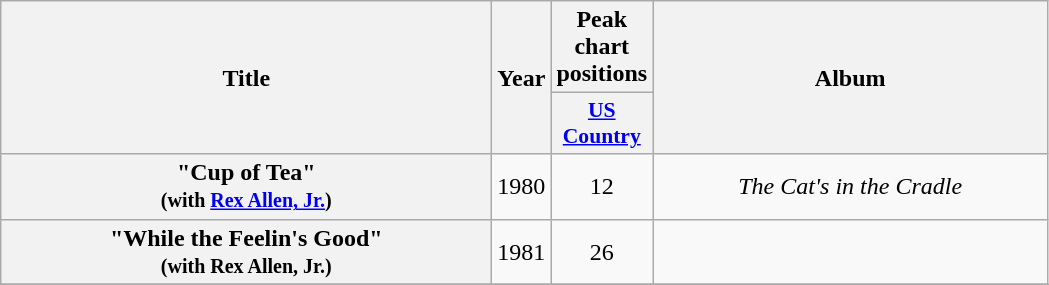<table class="wikitable plainrowheaders" style="text-align:center;" border="1">
<tr>
<th scope="col" rowspan="2" style="width:20em;">Title</th>
<th scope="col" rowspan="2">Year</th>
<th scope="col" colspan="1">Peak<br>chart<br>positions</th>
<th scope="col" rowspan="2" style="width:16em;">Album</th>
</tr>
<tr>
<th scope="col" style="width:3em;font-size:90%;"><a href='#'>US<br>Country</a><br></th>
</tr>
<tr>
<th scope="row">"Cup of Tea"<br><small>(with <a href='#'>Rex Allen, Jr.</a>)</small></th>
<td>1980</td>
<td>12</td>
<td><em>The Cat's in the Cradle</em></td>
</tr>
<tr>
<th scope="row">"While the Feelin's Good"<br><small>(with Rex Allen, Jr.)</small></th>
<td>1981</td>
<td>26</td>
<td></td>
</tr>
<tr>
</tr>
</table>
